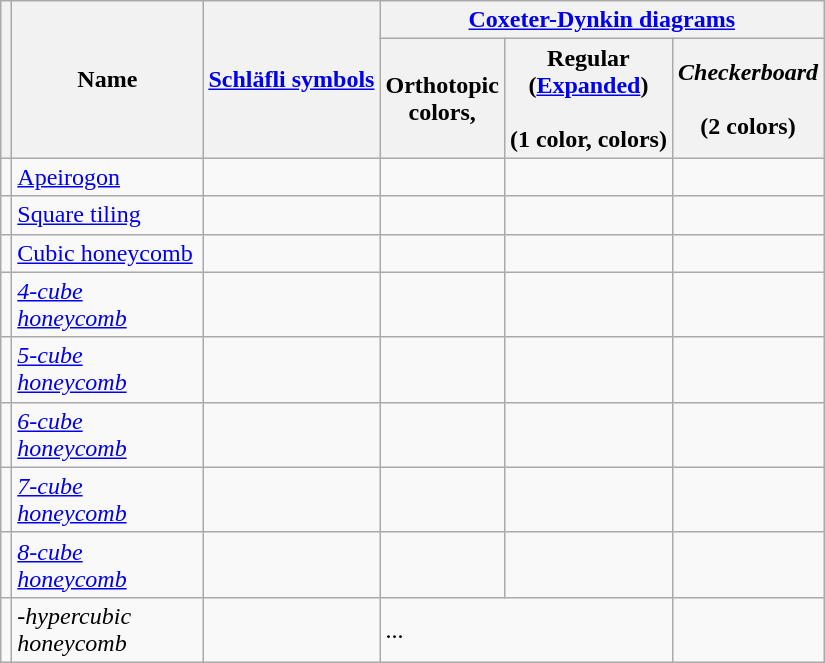<table class="wikitable">
<tr>
<th rowspan=2></th>
<th rowspan=2 width=120>Name</th>
<th rowspan=2><a href='#'>Schläfli symbols</a></th>
<th colspan="3"><a href='#'>Coxeter-Dynkin diagrams</a></th>
</tr>
<tr>
<th>Orthotopic<br> colors, </th>
<th>Regular<br>(<a href='#'>Expanded</a>)<br><br>(1 color,  colors)</th>
<th><em>Checkerboard</em><br><br>(2 colors)</th>
</tr>
<tr>
<td></td>
<td><a href='#'>Apeirogon</a></td>
<td></td>
<td></td>
<td> </td>
<td> </td>
</tr>
<tr>
<td></td>
<td><a href='#'>Square tiling</a></td>
<td></td>
<td></td>
<td><br></td>
<td></td>
</tr>
<tr>
<td></td>
<td><a href='#'>Cubic honeycomb</a></td>
<td></td>
<td></td>
<td><br></td>
<td></td>
</tr>
<tr>
<td></td>
<td><em><a href='#'>4-cube honeycomb</a></em></td>
<td></td>
<td></td>
<td><br></td>
<td></td>
</tr>
<tr>
<td></td>
<td><em><a href='#'>5-cube honeycomb</a></em></td>
<td></td>
<td></td>
<td><br></td>
<td></td>
</tr>
<tr>
<td></td>
<td><em><a href='#'>6-cube honeycomb</a></em></td>
<td></td>
<td></td>
<td><br></td>
<td></td>
</tr>
<tr>
<td></td>
<td><em><a href='#'>7-cube honeycomb</a></em></td>
<td></td>
<td></td>
<td><br></td>
<td></td>
</tr>
<tr>
<td></td>
<td><em><a href='#'>8-cube honeycomb</a></em></td>
<td></td>
<td></td>
<td><br></td>
<td></td>
</tr>
<tr>
<td></td>
<td>-<em>hypercubic honeycomb</em></td>
<td></td>
<td colspan=2>...</td>
</tr>
</table>
